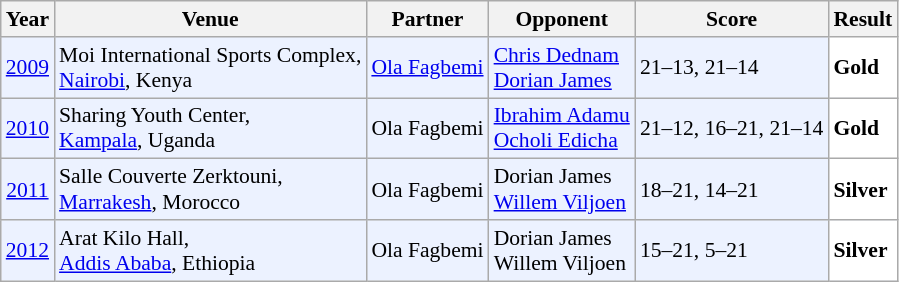<table class="sortable wikitable" style="font-size: 90%;">
<tr>
<th>Year</th>
<th>Venue</th>
<th>Partner</th>
<th>Opponent</th>
<th>Score</th>
<th>Result</th>
</tr>
<tr style="background:#ECF2FF">
<td align="center"><a href='#'>2009</a></td>
<td align="left">Moi International Sports Complex,<br><a href='#'>Nairobi</a>, Kenya</td>
<td align="left"> <a href='#'>Ola Fagbemi</a></td>
<td align="left"> <a href='#'>Chris Dednam</a><br>  <a href='#'>Dorian James</a></td>
<td align="left">21–13, 21–14</td>
<td style="text-align:left; background:white"> <strong>Gold</strong></td>
</tr>
<tr style="background:#ECF2FF">
<td align="center"><a href='#'>2010</a></td>
<td align="left">Sharing Youth Center,<br><a href='#'>Kampala</a>, Uganda</td>
<td align="left"> Ola Fagbemi</td>
<td align="left"> <a href='#'>Ibrahim Adamu</a><br> <a href='#'>Ocholi Edicha</a></td>
<td align="left">21–12, 16–21, 21–14</td>
<td style="text-align:left; background:white"> <strong>Gold</strong></td>
</tr>
<tr style="background:#ECF2FF">
<td align="center"><a href='#'>2011</a></td>
<td align="left">Salle Couverte Zerktouni,<br><a href='#'>Marrakesh</a>, Morocco</td>
<td align="left"> Ola Fagbemi</td>
<td align="left"> Dorian James<br> <a href='#'>Willem Viljoen</a></td>
<td align="left">18–21, 14–21</td>
<td style="text-align:left; background:white"> <strong>Silver</strong></td>
</tr>
<tr style="background:#ECF2FF">
<td align="center"><a href='#'>2012</a></td>
<td align="left">Arat Kilo Hall,<br><a href='#'>Addis Ababa</a>, Ethiopia</td>
<td align="left"> Ola Fagbemi</td>
<td align="left"> Dorian James<br> Willem Viljoen</td>
<td align="left">15–21, 5–21</td>
<td style="text-align:left; background:white"> <strong>Silver</strong></td>
</tr>
</table>
